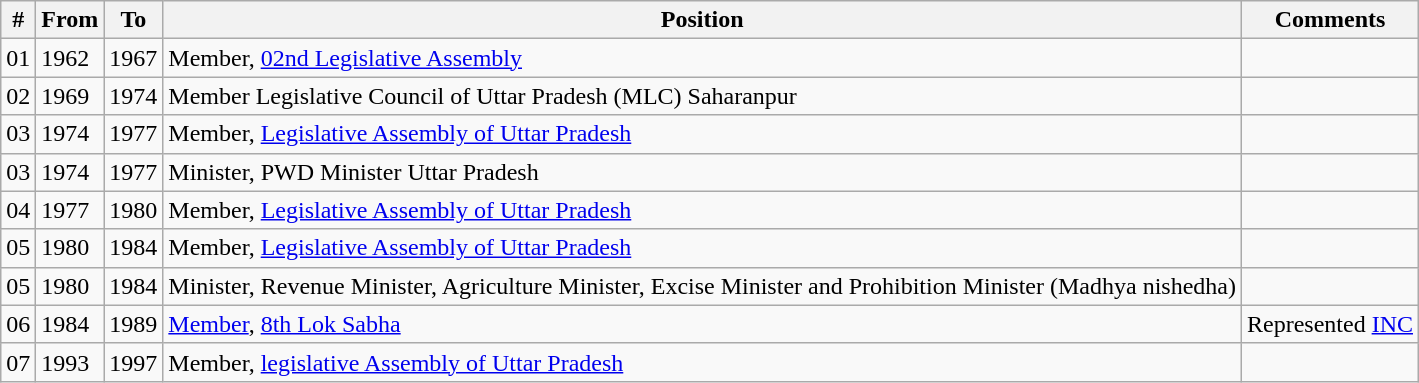<table class="wikitable sortable">
<tr>
<th>#</th>
<th>From</th>
<th>To</th>
<th>Position</th>
<th>Comments</th>
</tr>
<tr>
<td>01</td>
<td>1962</td>
<td>1967</td>
<td>Member, <a href='#'>02nd Legislative Assembly</a></td>
<td></td>
</tr>
<tr>
<td>02</td>
<td>1969</td>
<td>1974</td>
<td>Member Legislative Council of Uttar Pradesh (MLC) Saharanpur</td>
<td></td>
</tr>
<tr>
<td>03</td>
<td>1974</td>
<td>1977</td>
<td>Member, <a href='#'>Legislative Assembly of Uttar Pradesh</a></td>
<td></td>
</tr>
<tr>
<td>03</td>
<td>1974</td>
<td>1977</td>
<td>Minister, PWD Minister Uttar Pradesh</td>
<td></td>
</tr>
<tr>
<td>04</td>
<td>1977</td>
<td>1980</td>
<td>Member, <a href='#'>Legislative Assembly of Uttar Pradesh</a></td>
<td></td>
</tr>
<tr>
<td>05</td>
<td>1980</td>
<td>1984</td>
<td>Member, <a href='#'>Legislative Assembly of Uttar Pradesh</a></td>
<td></td>
</tr>
<tr>
<td>05</td>
<td>1980</td>
<td>1984</td>
<td>Minister, Revenue Minister, Agriculture Minister, Excise Minister and Prohibition Minister (Madhya nishedha)</td>
<td></td>
</tr>
<tr>
<td>06</td>
<td>1984</td>
<td>1989</td>
<td><a href='#'>Member</a>, <a href='#'>8th Lok Sabha</a></td>
<td>Represented <a href='#'>INC</a></td>
</tr>
<tr>
<td>07</td>
<td>1993</td>
<td>1997</td>
<td>Member, <a href='#'>legislative Assembly of Uttar Pradesh</a></td>
<td></td>
</tr>
</table>
